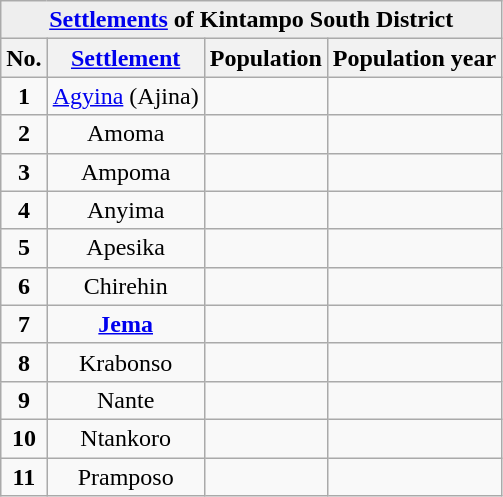<table class="wikitable sortable" style="text-align: centre;">
<tr bgcolor=#EEEEEE>
<td align=center colspan=4><strong><a href='#'>Settlements</a> of Kintampo South District</strong></td>
</tr>
<tr ">
<th class="unsortable">No.</th>
<th class="unsortable"><a href='#'>Settlement</a></th>
<th class="unsortable">Population</th>
<th class="unsortable">Population year</th>
</tr>
<tr>
<td align=center><strong>1</strong></td>
<td align=center><a href='#'>Agyina</a> (Ajina)</td>
<td align=center></td>
<td align=center></td>
</tr>
<tr>
<td align=center><strong>2</strong></td>
<td align=center>Amoma</td>
<td align=center></td>
<td align=center></td>
</tr>
<tr>
<td align=center><strong>3</strong></td>
<td align=center>Ampoma</td>
<td align=center></td>
<td align=center></td>
</tr>
<tr>
<td align=center><strong>4</strong></td>
<td align=center>Anyima</td>
<td align=center></td>
<td align=center></td>
</tr>
<tr>
<td align=center><strong>5</strong></td>
<td align=center>Apesika</td>
<td align=center></td>
<td align=center></td>
</tr>
<tr>
<td align=center><strong>6</strong></td>
<td align=center>Chirehin</td>
<td align=center></td>
<td align=center></td>
</tr>
<tr>
<td align=center><strong>7</strong></td>
<td align=center><strong><a href='#'>Jema</a></strong></td>
<td align=center></td>
<td align=center></td>
</tr>
<tr>
<td align=center><strong>8</strong></td>
<td align=center>Krabonso</td>
<td align=center></td>
<td align=center></td>
</tr>
<tr>
<td align=center><strong>9</strong></td>
<td align=center>Nante</td>
<td align=center></td>
<td align=center></td>
</tr>
<tr>
<td align=center><strong>10</strong></td>
<td align=center>Ntankoro</td>
<td align=center></td>
<td align=center></td>
</tr>
<tr>
<td align=center><strong>11</strong></td>
<td align=center>Pramposo</td>
<td align=center></td>
<td align=center></td>
</tr>
</table>
